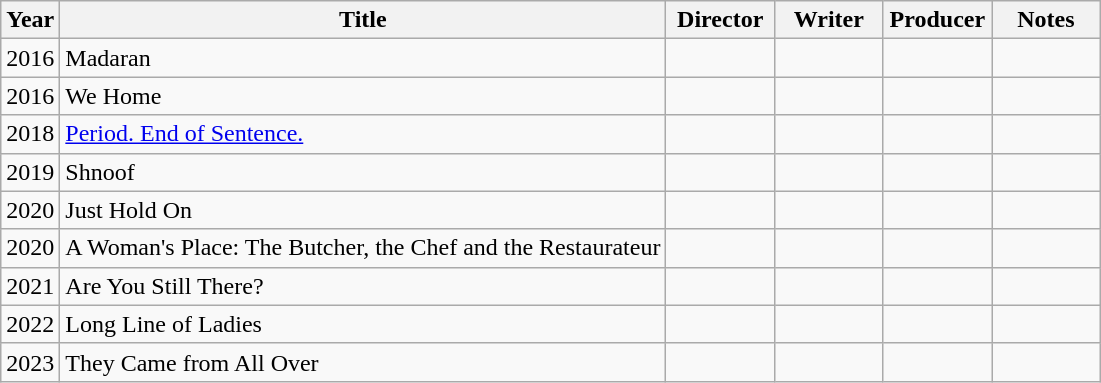<table class="wikitable">
<tr>
<th scope="col">Year</th>
<th scope="col">Title</th>
<th scope="col" width="65">Director</th>
<th scope="col" width="65">Writer</th>
<th scope="col" width="65">Producer</th>
<th scope="col" width="65">Notes</th>
</tr>
<tr>
<td>2016</td>
<td>Madaran</td>
<td></td>
<td></td>
<td></td>
<td></td>
</tr>
<tr>
<td>2016</td>
<td>We Home</td>
<td></td>
<td></td>
<td></td>
<td></td>
</tr>
<tr>
<td>2018</td>
<td><a href='#'>Period. End of Sentence.</a></td>
<td></td>
<td></td>
<td></td>
<td></td>
</tr>
<tr>
<td>2019</td>
<td>Shnoof</td>
<td></td>
<td></td>
<td></td>
<td></td>
</tr>
<tr>
<td>2020</td>
<td>Just Hold On</td>
<td></td>
<td></td>
<td></td>
<td></td>
</tr>
<tr>
<td>2020</td>
<td>A Woman's Place: The Butcher, the Chef and the Restaurateur</td>
<td></td>
<td></td>
<td></td>
<td></td>
</tr>
<tr>
<td>2021</td>
<td>Are You Still There?</td>
<td></td>
<td></td>
<td></td>
<td></td>
</tr>
<tr>
<td>2022</td>
<td>Long Line of Ladies</td>
<td></td>
<td></td>
<td></td>
<td></td>
</tr>
<tr>
<td>2023</td>
<td>They Came from All Over</td>
<td></td>
<td></td>
<td></td>
<td></td>
</tr>
</table>
